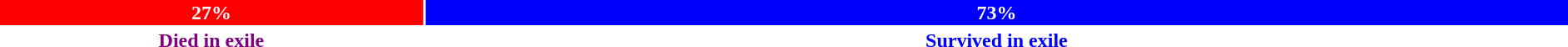<table width=100%>
<tr>
<td style="background:Red; text-align:center; color:white" width=27%><strong>27%</strong></td>
<td style="background:Blue; text-align:center; color:white" width=73%><strong>73%</strong></td>
<td><tr></td>
<td style="text-align:center; color:Purple"><strong>Died in exile</strong></td>
<td style="text-align:center; color:Blue"><strong>Survived in exile</strong></td>
</tr>
</table>
